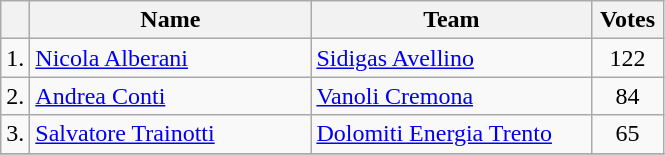<table class="wikitable sortable" style="text-align: center;">
<tr>
<th></th>
<th width=180>Name</th>
<th width=180>Team</th>
<th width=40>Votes</th>
</tr>
<tr>
<td>1.</td>
<td align="left"> <a href='#'>Nicola Alberani</a></td>
<td style="text-align:left;"><a href='#'>Sidigas Avellino</a></td>
<td>122</td>
</tr>
<tr>
<td>2.</td>
<td align="left"> <a href='#'>Andrea Conti</a></td>
<td style="text-align:left;"><a href='#'>Vanoli Cremona</a></td>
<td>84</td>
</tr>
<tr>
<td>3.</td>
<td align="left"> <a href='#'>Salvatore Trainotti</a></td>
<td style="text-align:left;"><a href='#'>Dolomiti Energia Trento</a></td>
<td>65</td>
</tr>
<tr>
</tr>
</table>
